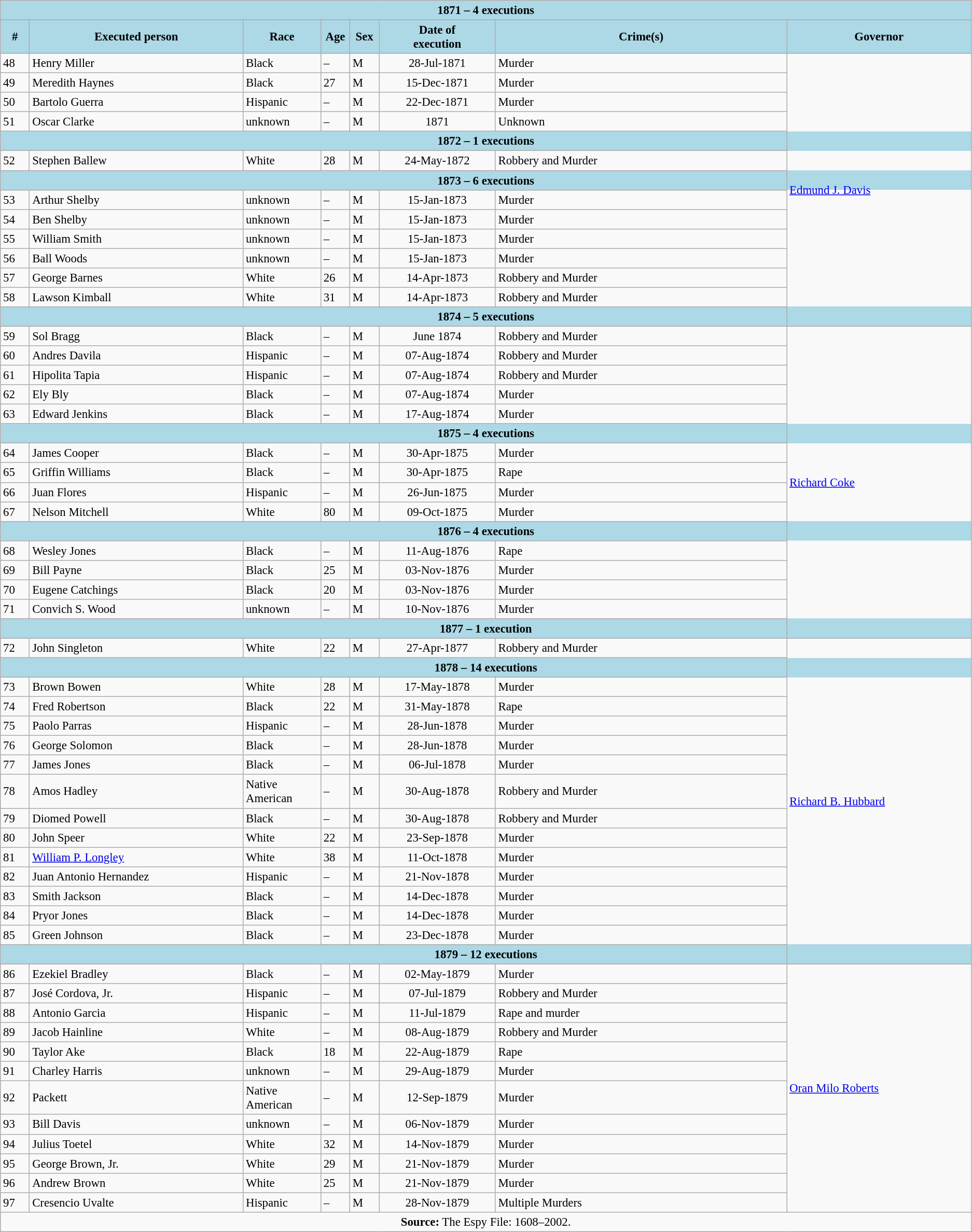<table class="wikitable" style="font-size:95%; ">
<tr>
<th colspan="8" style="background-color:#ADD8E6">1871 – 4 executions</th>
</tr>
<tr>
<th style="background-color:#ADD8E6" width="3%">#</th>
<th style="background-color:#ADD8E6" width="22%">Executed person</th>
<th style="background-color:#ADD8E6" width="8%">Race</th>
<th style="background-color:#ADD8E6" width="3%">Age</th>
<th style="background-color:#ADD8E6" width="3%">Sex</th>
<th style="background-color:#ADD8E6" width="12%">Date of <br>execution</th>
<th style="background-color:#ADD8E6" width="30%">Crime(s)</th>
<th style="background-color:#ADD8E6" width="30%">Governor</th>
</tr>
<tr>
<td>48</td>
<td>Henry Miller</td>
<td>Black</td>
<td>–</td>
<td>M</td>
<td align=center>28-Jul-1871</td>
<td>Murder</td>
<td Rowspan="14"><a href='#'>Edmund J. Davis</a></td>
</tr>
<tr>
<td>49</td>
<td>Meredith Haynes</td>
<td>Black</td>
<td>27</td>
<td>M</td>
<td align=center>15-Dec-1871</td>
<td>Murder</td>
</tr>
<tr>
<td>50</td>
<td>Bartolo Guerra</td>
<td>Hispanic</td>
<td>–</td>
<td>M</td>
<td align=center>22-Dec-1871</td>
<td>Murder</td>
</tr>
<tr>
<td>51</td>
<td>Oscar Clarke</td>
<td>unknown</td>
<td>–</td>
<td>M</td>
<td align=center>1871</td>
<td>Unknown</td>
</tr>
<tr>
<th colspan="8" style="background-color:#ADD8E6">1872 – 1 executions</th>
</tr>
<tr>
<td>52</td>
<td>Stephen Ballew</td>
<td>White</td>
<td>28</td>
<td>M</td>
<td align=center>24-May-1872</td>
<td>Robbery and Murder</td>
</tr>
<tr>
<th colspan="8" style="background-color:#ADD8E6">1873 – 6 executions</th>
</tr>
<tr>
<td>53</td>
<td>Arthur Shelby</td>
<td>unknown</td>
<td>–</td>
<td>M</td>
<td align=center>15-Jan-1873</td>
<td>Murder</td>
</tr>
<tr>
<td>54</td>
<td>Ben Shelby</td>
<td>unknown</td>
<td>–</td>
<td>M</td>
<td align=center>15-Jan-1873</td>
<td>Murder</td>
</tr>
<tr>
<td>55</td>
<td>William Smith</td>
<td>unknown</td>
<td>–</td>
<td>M</td>
<td align=center>15-Jan-1873</td>
<td>Murder</td>
</tr>
<tr>
<td>56</td>
<td>Ball Woods</td>
<td>unknown</td>
<td>–</td>
<td>M</td>
<td align=center>15-Jan-1873</td>
<td>Murder</td>
</tr>
<tr>
<td>57</td>
<td>George Barnes</td>
<td>White</td>
<td>26</td>
<td>M</td>
<td align=center>14-Apr-1873</td>
<td>Robbery and Murder</td>
</tr>
<tr>
<td>58</td>
<td>Lawson Kimball</td>
<td>White</td>
<td>31</td>
<td>M</td>
<td align=center>14-Apr-1873</td>
<td>Robbery and Murder</td>
</tr>
<tr>
<th colspan="8" style="background-color:#ADD8E6">1874 – 5 executions</th>
</tr>
<tr>
<td>59</td>
<td>Sol Bragg</td>
<td>Black</td>
<td>–</td>
<td>M</td>
<td align=center>June 1874</td>
<td>Robbery and Murder</td>
<td Rowspan="16"><a href='#'>Richard Coke</a></td>
</tr>
<tr>
<td>60</td>
<td>Andres Davila</td>
<td>Hispanic</td>
<td>–</td>
<td>M</td>
<td align=center>07-Aug-1874</td>
<td>Robbery and Murder</td>
</tr>
<tr>
<td>61</td>
<td>Hipolita Tapia</td>
<td>Hispanic</td>
<td>–</td>
<td>M</td>
<td align=center>07-Aug-1874</td>
<td>Robbery and Murder</td>
</tr>
<tr>
<td>62</td>
<td>Ely Bly</td>
<td>Black</td>
<td>–</td>
<td>M</td>
<td align=center>07-Aug-1874</td>
<td>Murder</td>
</tr>
<tr>
<td>63</td>
<td>Edward Jenkins</td>
<td>Black</td>
<td>–</td>
<td>M</td>
<td align=center>17-Aug-1874</td>
<td>Murder</td>
</tr>
<tr>
<th colspan="8" style="background-color:#ADD8E6">1875 – 4 executions</th>
</tr>
<tr>
<td>64</td>
<td>James Cooper</td>
<td>Black</td>
<td>–</td>
<td>M</td>
<td align=center>30-Apr-1875</td>
<td>Murder</td>
</tr>
<tr>
<td>65</td>
<td>Griffin Williams</td>
<td>Black</td>
<td>–</td>
<td>M</td>
<td align=center>30-Apr-1875</td>
<td>Rape</td>
</tr>
<tr>
<td>66</td>
<td>Juan Flores</td>
<td>Hispanic</td>
<td>–</td>
<td>M</td>
<td align=center>26-Jun-1875</td>
<td>Murder</td>
</tr>
<tr>
<td>67</td>
<td>Nelson Mitchell</td>
<td>White</td>
<td>80</td>
<td>M</td>
<td align=center>09-Oct-1875</td>
<td>Murder</td>
</tr>
<tr>
<th colspan="8" style="background-color:#ADD8E6">1876 – 4 executions</th>
</tr>
<tr>
<td>68</td>
<td>Wesley Jones</td>
<td>Black</td>
<td>–</td>
<td>M</td>
<td align=center>11-Aug-1876</td>
<td>Rape</td>
</tr>
<tr>
<td>69</td>
<td>Bill Payne</td>
<td>Black</td>
<td>25</td>
<td>M</td>
<td align=center>03-Nov-1876</td>
<td>Murder</td>
</tr>
<tr>
<td>70</td>
<td>Eugene Catchings</td>
<td>Black</td>
<td>20</td>
<td>M</td>
<td align=center>03-Nov-1876</td>
<td>Murder</td>
</tr>
<tr>
<td>71</td>
<td>Convich S. Wood</td>
<td>unknown</td>
<td>–</td>
<td>M</td>
<td align=center>10-Nov-1876</td>
<td>Murder</td>
</tr>
<tr>
<th colspan="8" style="background-color:#ADD8E6">1877 – 1 execution</th>
</tr>
<tr>
<td>72</td>
<td>John Singleton</td>
<td>White</td>
<td>22</td>
<td>M</td>
<td align=center>27-Apr-1877</td>
<td>Robbery and Murder</td>
<td Rowspan="16"><a href='#'>Richard B. Hubbard</a></td>
</tr>
<tr>
<th colspan="8" style="background-color:#ADD8E6">1878 – 14 executions</th>
</tr>
<tr>
<td>73</td>
<td>Brown Bowen</td>
<td>White</td>
<td>28</td>
<td>M</td>
<td align=center>17-May-1878</td>
<td>Murder</td>
</tr>
<tr>
<td>74</td>
<td>Fred Robertson</td>
<td>Black</td>
<td>22</td>
<td>M</td>
<td align=center>31-May-1878</td>
<td>Rape</td>
</tr>
<tr>
<td>75</td>
<td>Paolo Parras</td>
<td>Hispanic</td>
<td>–</td>
<td>M</td>
<td align=center>28-Jun-1878</td>
<td>Murder</td>
</tr>
<tr>
<td>76</td>
<td>George Solomon</td>
<td>Black</td>
<td>–</td>
<td>M</td>
<td align=center>28-Jun-1878</td>
<td>Murder</td>
</tr>
<tr>
<td>77</td>
<td>James Jones</td>
<td>Black</td>
<td>–</td>
<td>M</td>
<td align=center>06-Jul-1878</td>
<td>Murder</td>
</tr>
<tr>
<td>78</td>
<td>Amos Hadley</td>
<td>Native American</td>
<td>–</td>
<td>M</td>
<td align=center>30-Aug-1878</td>
<td>Robbery and Murder</td>
</tr>
<tr>
<td>79</td>
<td>Diomed Powell</td>
<td>Black</td>
<td>–</td>
<td>M</td>
<td align=center>30-Aug-1878</td>
<td>Robbery and Murder</td>
</tr>
<tr>
<td>80</td>
<td>John Speer</td>
<td>White</td>
<td>22</td>
<td>M</td>
<td align=center>23-Sep-1878</td>
<td>Murder</td>
</tr>
<tr>
<td>81</td>
<td><a href='#'>William P. Longley</a></td>
<td>White</td>
<td>38</td>
<td>M</td>
<td align=center>11-Oct-1878</td>
<td>Murder</td>
</tr>
<tr>
<td>82</td>
<td>Juan Antonio Hernandez </td>
<td>Hispanic</td>
<td>–</td>
<td>M</td>
<td align=center>21-Nov-1878</td>
<td>Murder</td>
</tr>
<tr>
<td>83</td>
<td>Smith Jackson</td>
<td>Black</td>
<td>–</td>
<td>M</td>
<td align=center>14-Dec-1878</td>
<td>Murder</td>
</tr>
<tr>
<td>84</td>
<td>Pryor Jones</td>
<td>Black</td>
<td>–</td>
<td>M</td>
<td align=center>14-Dec-1878</td>
<td>Murder</td>
</tr>
<tr>
<td>85</td>
<td>Green Johnson</td>
<td>Black</td>
<td>–</td>
<td>M</td>
<td align=center>23-Dec-1878</td>
<td>Murder</td>
</tr>
<tr>
<th colspan="8" style="background-color:#ADD8E6">1879 – 12 executions</th>
</tr>
<tr>
<td>86</td>
<td>Ezekiel Bradley</td>
<td>Black</td>
<td>–</td>
<td>M</td>
<td align=center>02-May-1879</td>
<td>Murder</td>
<td Rowspan="12"><a href='#'>Oran Milo Roberts</a></td>
</tr>
<tr>
<td>87</td>
<td>José Cordova, Jr.</td>
<td>Hispanic</td>
<td>–</td>
<td>M</td>
<td align=center>07-Jul-1879</td>
<td>Robbery and Murder</td>
</tr>
<tr>
<td>88</td>
<td>Antonio Garcia</td>
<td>Hispanic</td>
<td>–</td>
<td>M</td>
<td align=center>11-Jul-1879</td>
<td>Rape and murder</td>
</tr>
<tr>
<td>89</td>
<td>Jacob Hainline</td>
<td>White</td>
<td>–</td>
<td>M</td>
<td align=center>08-Aug-1879</td>
<td>Robbery and Murder</td>
</tr>
<tr>
<td>90</td>
<td>Taylor Ake</td>
<td>Black</td>
<td>18</td>
<td>M</td>
<td align=center>22-Aug-1879</td>
<td>Rape</td>
</tr>
<tr>
<td>91</td>
<td>Charley Harris</td>
<td>unknown</td>
<td>–</td>
<td>M</td>
<td align=center>29-Aug-1879</td>
<td>Murder</td>
</tr>
<tr>
<td>92</td>
<td>Packett</td>
<td>Native American</td>
<td>–</td>
<td>M</td>
<td align=center>12-Sep-1879</td>
<td>Murder</td>
</tr>
<tr>
<td>93</td>
<td>Bill Davis</td>
<td>unknown</td>
<td>–</td>
<td>M</td>
<td align=center>06-Nov-1879</td>
<td>Murder</td>
</tr>
<tr>
<td>94</td>
<td>Julius Toetel</td>
<td>White</td>
<td>32</td>
<td>M</td>
<td align=center>14-Nov-1879</td>
<td>Murder</td>
</tr>
<tr>
<td>95</td>
<td>George Brown, Jr.</td>
<td>White</td>
<td>29</td>
<td>M</td>
<td align=center>21-Nov-1879</td>
<td>Murder</td>
</tr>
<tr>
<td>96</td>
<td>Andrew Brown</td>
<td>White</td>
<td>25</td>
<td>M</td>
<td align=center>21-Nov-1879</td>
<td>Murder</td>
</tr>
<tr>
<td>97</td>
<td>Cresencio Uvalte</td>
<td>Hispanic</td>
<td>–</td>
<td>M</td>
<td align=center>28-Nov-1879</td>
<td>Multiple Murders</td>
</tr>
<tr>
<td colspan=8 style="text-align:center;"><strong>Source:</strong> The Espy File: 1608–2002.</td>
</tr>
</table>
